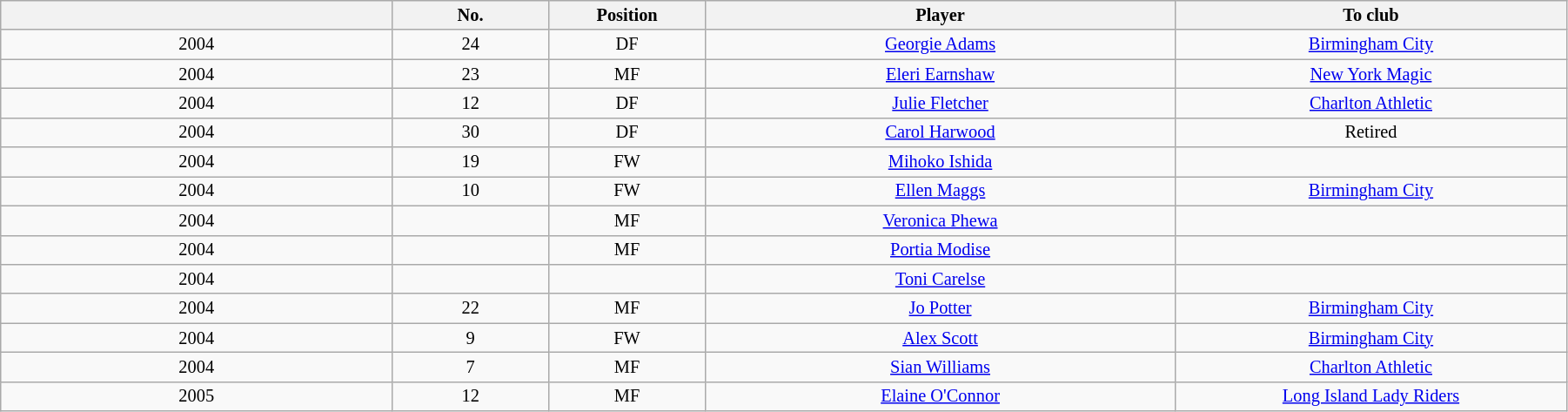<table class="wikitable sortable" style="width:95%; text-align:center; font-size:85%; text-align:center;">
<tr>
<th width="25%"></th>
<th width="10%">No.</th>
<th width="10%">Position</th>
<th>Player</th>
<th width="25%">To club</th>
</tr>
<tr>
<td>2004</td>
<td>24</td>
<td>DF</td>
<td> <a href='#'>Georgie Adams</a></td>
<td> <a href='#'>Birmingham City</a></td>
</tr>
<tr>
<td>2004</td>
<td>23</td>
<td>MF</td>
<td> <a href='#'>Eleri Earnshaw</a></td>
<td> <a href='#'>New York Magic</a></td>
</tr>
<tr>
<td>2004</td>
<td>12</td>
<td>DF</td>
<td> <a href='#'>Julie Fletcher</a></td>
<td> <a href='#'>Charlton Athletic</a></td>
</tr>
<tr>
<td>2004</td>
<td>30</td>
<td>DF</td>
<td> <a href='#'>Carol Harwood</a></td>
<td>Retired</td>
</tr>
<tr>
<td>2004</td>
<td>19</td>
<td>FW</td>
<td> <a href='#'>Mihoko Ishida</a></td>
<td></td>
</tr>
<tr>
<td>2004</td>
<td>10</td>
<td>FW</td>
<td> <a href='#'>Ellen Maggs</a></td>
<td> <a href='#'>Birmingham City</a></td>
</tr>
<tr>
<td>2004</td>
<td></td>
<td>MF</td>
<td> <a href='#'>Veronica Phewa</a></td>
<td></td>
</tr>
<tr>
<td>2004</td>
<td></td>
<td>MF</td>
<td> <a href='#'>Portia Modise</a></td>
<td></td>
</tr>
<tr>
<td>2004</td>
<td></td>
<td></td>
<td> <a href='#'>Toni Carelse</a></td>
<td></td>
</tr>
<tr>
<td>2004</td>
<td>22</td>
<td>MF</td>
<td> <a href='#'>Jo Potter</a></td>
<td> <a href='#'>Birmingham City</a></td>
</tr>
<tr>
<td>2004</td>
<td>9</td>
<td>FW</td>
<td> <a href='#'>Alex Scott</a></td>
<td> <a href='#'>Birmingham City</a></td>
</tr>
<tr>
<td>2004</td>
<td>7</td>
<td>MF</td>
<td> <a href='#'>Sian Williams</a></td>
<td> <a href='#'>Charlton Athletic</a></td>
</tr>
<tr>
<td>2005</td>
<td>12</td>
<td>MF</td>
<td> <a href='#'>Elaine O'Connor</a></td>
<td> <a href='#'>Long Island Lady Riders</a></td>
</tr>
</table>
